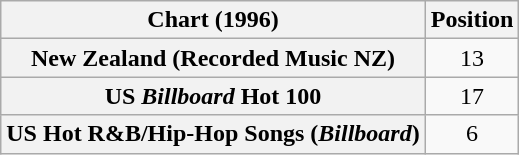<table class="wikitable plainrowheaders">
<tr>
<th>Chart (1996)</th>
<th>Position</th>
</tr>
<tr>
<th scope="row">New Zealand (Recorded Music NZ)</th>
<td align="center">13</td>
</tr>
<tr>
<th scope="row">US <em>Billboard</em> Hot 100</th>
<td align="center">17</td>
</tr>
<tr>
<th scope="row">US Hot R&B/Hip-Hop Songs (<em>Billboard</em>)</th>
<td align="center">6</td>
</tr>
</table>
